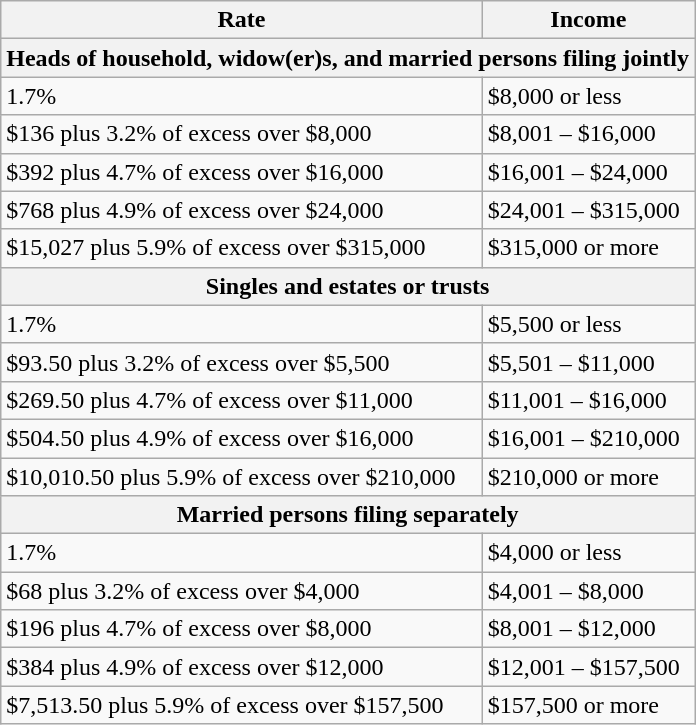<table class="wikitable" border="1">
<tr>
<th>Rate</th>
<th>Income</th>
</tr>
<tr>
<th colspan="2">Heads of household, widow(er)s, and married persons filing jointly</th>
</tr>
<tr>
<td>1.7%</td>
<td>$8,000 or less</td>
</tr>
<tr>
<td>$136 plus 3.2% of excess over $8,000</td>
<td>$8,001 – $16,000</td>
</tr>
<tr>
<td>$392 plus 4.7% of excess over $16,000</td>
<td>$16,001 – $24,000</td>
</tr>
<tr>
<td>$768 plus 4.9% of excess over $24,000</td>
<td>$24,001 – $315,000</td>
</tr>
<tr>
<td>$15,027 plus 5.9% of excess over $315,000</td>
<td>$315,000 or more</td>
</tr>
<tr>
<th colspan="2">Singles and estates or trusts</th>
</tr>
<tr>
<td>1.7%</td>
<td>$5,500 or less</td>
</tr>
<tr>
<td>$93.50 plus 3.2% of excess over $5,500</td>
<td>$5,501 – $11,000</td>
</tr>
<tr>
<td>$269.50 plus 4.7% of excess over $11,000</td>
<td>$11,001 – $16,000</td>
</tr>
<tr>
<td>$504.50 plus 4.9% of excess over $16,000</td>
<td>$16,001 – $210,000</td>
</tr>
<tr>
<td>$10,010.50 plus 5.9% of excess over $210,000</td>
<td>$210,000 or more</td>
</tr>
<tr>
<th colspan="2">Married persons filing separately</th>
</tr>
<tr>
<td>1.7%</td>
<td>$4,000 or less</td>
</tr>
<tr>
<td>$68 plus 3.2% of excess over $4,000</td>
<td>$4,001 – $8,000</td>
</tr>
<tr>
<td>$196 plus 4.7% of excess over $8,000</td>
<td>$8,001 – $12,000</td>
</tr>
<tr>
<td>$384 plus 4.9% of excess over $12,000</td>
<td>$12,001 – $157,500</td>
</tr>
<tr>
<td>$7,513.50 plus 5.9% of excess over $157,500</td>
<td>$157,500 or more</td>
</tr>
</table>
